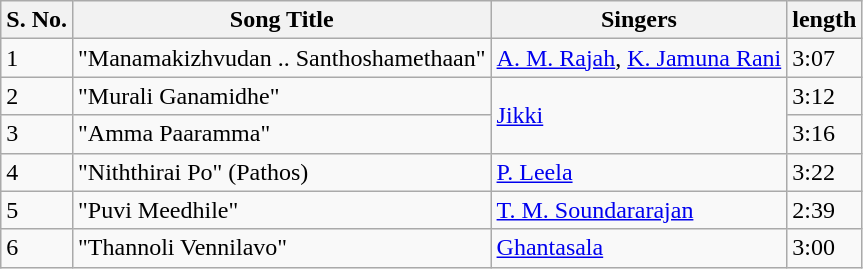<table class="wikitable">
<tr>
<th>S. No.</th>
<th>Song Title</th>
<th>Singers</th>
<th>length</th>
</tr>
<tr>
<td>1</td>
<td>"Manamakizhvudan .. Santhoshamethaan"</td>
<td><a href='#'>A. M. Rajah</a>, <a href='#'>K. Jamuna Rani</a></td>
<td>3:07</td>
</tr>
<tr>
<td>2</td>
<td>"Murali Ganamidhe"</td>
<td rowspan=2><a href='#'>Jikki</a></td>
<td>3:12</td>
</tr>
<tr>
<td>3</td>
<td>"Amma Paaramma"</td>
<td>3:16</td>
</tr>
<tr>
<td>4</td>
<td>"Niththirai Po" (Pathos)</td>
<td><a href='#'>P. Leela</a></td>
<td>3:22</td>
</tr>
<tr>
<td>5</td>
<td>"Puvi Meedhile"</td>
<td><a href='#'>T. M. Soundararajan</a></td>
<td>2:39</td>
</tr>
<tr>
<td>6</td>
<td>"Thannoli Vennilavo"</td>
<td><a href='#'>Ghantasala</a></td>
<td>3:00</td>
</tr>
</table>
